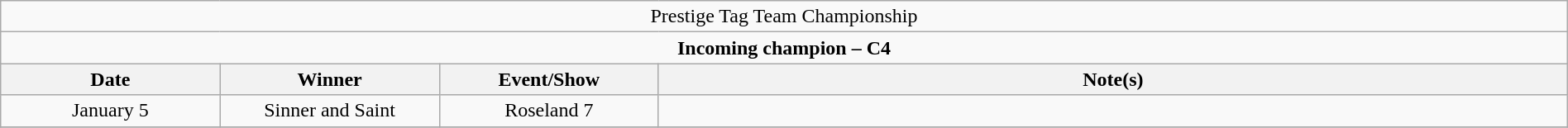<table class="wikitable" style="text-align:center; width:100%;">
<tr>
<td colspan="4" style="text-align: center;">Prestige Tag Team Championship</td>
</tr>
<tr>
<td colspan="4" style="text-align: center;"><strong>Incoming champion – C4 </strong></td>
</tr>
<tr>
<th width=14%>Date</th>
<th width=14%>Winner</th>
<th width=14%>Event/Show</th>
<th width=58%>Note(s)</th>
</tr>
<tr>
<td>January 5</td>
<td>Sinner and Saint<br></td>
<td>Roseland 7</td>
<td></td>
</tr>
<tr>
</tr>
</table>
